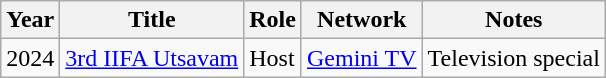<table class="wikitable">
<tr>
<th>Year</th>
<th>Title</th>
<th>Role</th>
<th>Network</th>
<th>Notes</th>
</tr>
<tr>
<td>2024</td>
<td><a href='#'>3rd IIFA Utsavam</a></td>
<td>Host</td>
<td><a href='#'>Gemini TV</a></td>
<td>Television special</td>
</tr>
</table>
